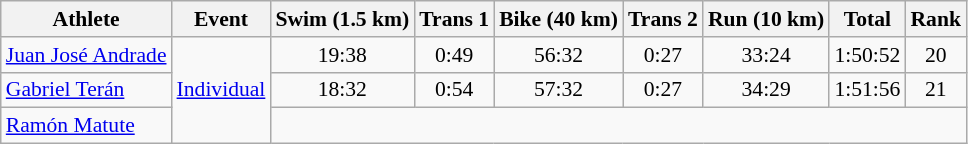<table class="wikitable" style="font-size:90%">
<tr>
<th>Athlete</th>
<th>Event</th>
<th>Swim (1.5 km)</th>
<th>Trans 1</th>
<th>Bike (40 km)</th>
<th>Trans 2</th>
<th>Run (10 km)</th>
<th>Total</th>
<th>Rank</th>
</tr>
<tr align=center>
<td align=left><a href='#'>Juan José Andrade</a></td>
<td rowspan="3"><a href='#'>Individual</a></td>
<td>19:38</td>
<td>0:49</td>
<td>56:32</td>
<td>0:27</td>
<td>33:24</td>
<td>1:50:52</td>
<td>20</td>
</tr>
<tr align=center>
<td align=left><a href='#'>Gabriel Terán</a></td>
<td>18:32</td>
<td>0:54</td>
<td>57:32</td>
<td>0:27</td>
<td>34:29</td>
<td>1:51:56</td>
<td>21</td>
</tr>
<tr align=center>
<td align=left><a href='#'>Ramón Matute</a></td>
<td colspan=7></td>
</tr>
</table>
